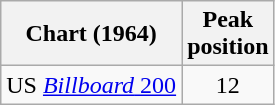<table class="wikitable sortable">
<tr>
<th>Chart (1964)</th>
<th>Peak<br>position</th>
</tr>
<tr>
<td>US <a href='#'><em>Billboard</em> 200</a></td>
<td style="text-align:center;">12</td>
</tr>
</table>
